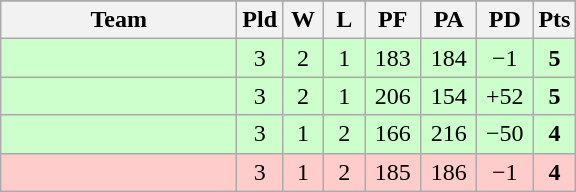<table class=wikitable>
<tr align=center>
</tr>
<tr>
<th width=150>Team</th>
<th width=20>Pld</th>
<th width=20>W</th>
<th width=20>L</th>
<th width=30>PF</th>
<th width=30>PA</th>
<th width=30>PD</th>
<th width=20>Pts</th>
</tr>
<tr align=center bgcolor=ccffcc>
<td align=left></td>
<td>3</td>
<td>2</td>
<td>1</td>
<td>183</td>
<td>184</td>
<td>−1</td>
<td><strong>5</strong></td>
</tr>
<tr align=center bgcolor=ccffcc>
<td align=left></td>
<td>3</td>
<td>2</td>
<td>1</td>
<td>206</td>
<td>154</td>
<td>+52</td>
<td><strong>5</strong></td>
</tr>
<tr align=center bgcolor=ccffcc>
<td align=left></td>
<td>3</td>
<td>1</td>
<td>2</td>
<td>166</td>
<td>216</td>
<td>−50</td>
<td><strong>4</strong></td>
</tr>
<tr align=center bgcolor=ffcccc>
<td align=left></td>
<td>3</td>
<td>1</td>
<td>2</td>
<td>185</td>
<td>186</td>
<td>−1</td>
<td><strong>4</strong></td>
</tr>
</table>
